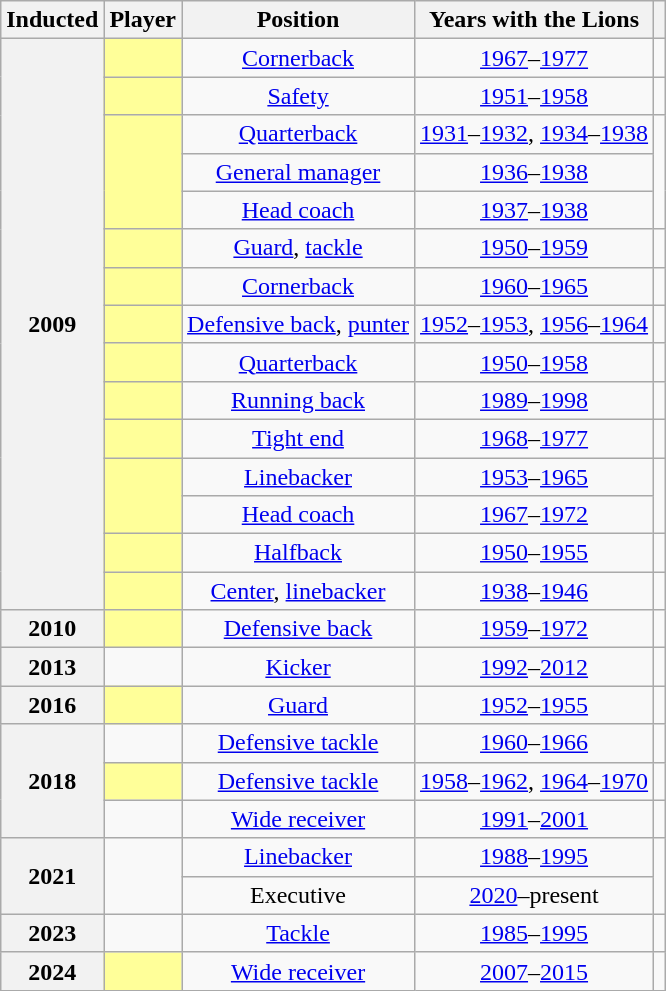<table class="wikitable sortable" style="text-align:center">
<tr>
<th scope="col">Inducted</th>
<th scope="col">Player</th>
<th scope="col">Position</th>
<th scope="col">Years with the Lions</th>
<th scope=col class= "unsortable"></th>
</tr>
<tr>
<th scope="rowgroup" rowspan="15">2009</th>
<td style="background-color:#FFFF99"></td>
<td><a href='#'>Cornerback</a></td>
<td><a href='#'>1967</a>–<a href='#'>1977</a></td>
<td></td>
</tr>
<tr>
<td style="background-color:#FFFF99"></td>
<td><a href='#'>Safety</a></td>
<td><a href='#'>1951</a>–<a href='#'>1958</a></td>
<td></td>
</tr>
<tr>
<td rowspan="3" style="background-color:#FFFF99"></td>
<td><a href='#'>Quarterback</a></td>
<td><a href='#'>1931</a>–<a href='#'>1932</a>, <a href='#'>1934</a>–<a href='#'>1938</a></td>
<td rowspan="3"></td>
</tr>
<tr>
<td><a href='#'>General manager</a></td>
<td><a href='#'>1936</a>–<a href='#'>1938</a></td>
</tr>
<tr>
<td><a href='#'>Head coach</a></td>
<td><a href='#'>1937</a>–<a href='#'>1938</a></td>
</tr>
<tr>
<td style="background-color:#FFFF99"></td>
<td><a href='#'>Guard</a>, <a href='#'>tackle</a></td>
<td><a href='#'>1950</a>–<a href='#'>1959</a></td>
<td></td>
</tr>
<tr>
<td style="background-color:#FFFF99"></td>
<td><a href='#'>Cornerback</a></td>
<td><a href='#'>1960</a>–<a href='#'>1965</a></td>
<td></td>
</tr>
<tr>
<td style="background-color:#FFFF99"></td>
<td><a href='#'>Defensive back</a>, <a href='#'>punter</a></td>
<td><a href='#'>1952</a>–<a href='#'>1953</a>, <a href='#'>1956</a>–<a href='#'>1964</a></td>
<td></td>
</tr>
<tr>
<td style="background-color:#FFFF99"></td>
<td><a href='#'>Quarterback</a></td>
<td><a href='#'>1950</a>–<a href='#'>1958</a></td>
<td></td>
</tr>
<tr>
<td style="background-color:#FFFF99"></td>
<td><a href='#'>Running back</a></td>
<td><a href='#'>1989</a>–<a href='#'>1998</a></td>
<td></td>
</tr>
<tr>
<td style="background-color:#FFFF99"></td>
<td><a href='#'>Tight end</a></td>
<td><a href='#'>1968</a>–<a href='#'>1977</a></td>
<td></td>
</tr>
<tr>
<td rowspan="2" style="background-color:#FFFF99"></td>
<td><a href='#'>Linebacker</a></td>
<td><a href='#'>1953</a>–<a href='#'>1965</a></td>
<td rowspan="2"></td>
</tr>
<tr>
<td><a href='#'>Head coach</a></td>
<td><a href='#'>1967</a>–<a href='#'>1972</a></td>
</tr>
<tr>
<td style="background-color:#FFFF99"></td>
<td><a href='#'>Halfback</a></td>
<td><a href='#'>1950</a>–<a href='#'>1955</a></td>
<td></td>
</tr>
<tr>
<td style="background-color:#FFFF99"></td>
<td><a href='#'>Center</a>, <a href='#'>linebacker</a></td>
<td><a href='#'>1938</a>–<a href='#'>1946</a></td>
<td></td>
</tr>
<tr>
<th scope="row">2010</th>
<td style="background-color:#FFFF99"></td>
<td><a href='#'>Defensive back</a></td>
<td><a href='#'>1959</a>–<a href='#'>1972</a></td>
<td></td>
</tr>
<tr>
<th scope="row">2013</th>
<td></td>
<td><a href='#'>Kicker</a></td>
<td><a href='#'>1992</a>–<a href='#'>2012</a></td>
<td></td>
</tr>
<tr>
<th scope="row">2016</th>
<td style="background-color:#FFFF99"></td>
<td><a href='#'>Guard</a></td>
<td><a href='#'>1952</a>–<a href='#'>1955</a></td>
<td></td>
</tr>
<tr>
<th scope="rowgroup" rowspan="3">2018</th>
<td></td>
<td><a href='#'>Defensive tackle</a></td>
<td><a href='#'>1960</a>–<a href='#'>1966</a></td>
<td></td>
</tr>
<tr>
<td style="background-color:#FFFF99"></td>
<td><a href='#'>Defensive tackle</a></td>
<td><a href='#'>1958</a>–<a href='#'>1962</a>, <a href='#'>1964</a>–<a href='#'>1970</a></td>
<td></td>
</tr>
<tr>
<td></td>
<td><a href='#'>Wide receiver</a></td>
<td><a href='#'>1991</a>–<a href='#'>2001</a></td>
<td></td>
</tr>
<tr>
<th scope="rowgroup" rowspan="2">2021</th>
<td rowspan="2"></td>
<td><a href='#'>Linebacker</a></td>
<td><a href='#'>1988</a>–<a href='#'>1995</a></td>
<td rowspan="2"></td>
</tr>
<tr>
<td>Executive</td>
<td><a href='#'>2020</a>–present</td>
</tr>
<tr>
<th scope="row">2023</th>
<td></td>
<td><a href='#'>Tackle</a></td>
<td><a href='#'>1985</a>–<a href='#'>1995</a></td>
<td></td>
</tr>
<tr>
<th scope="row">2024</th>
<td style="background-color:#FFFF99"></td>
<td><a href='#'>Wide receiver</a></td>
<td><a href='#'>2007</a>–<a href='#'>2015</a></td>
<td></td>
</tr>
</table>
